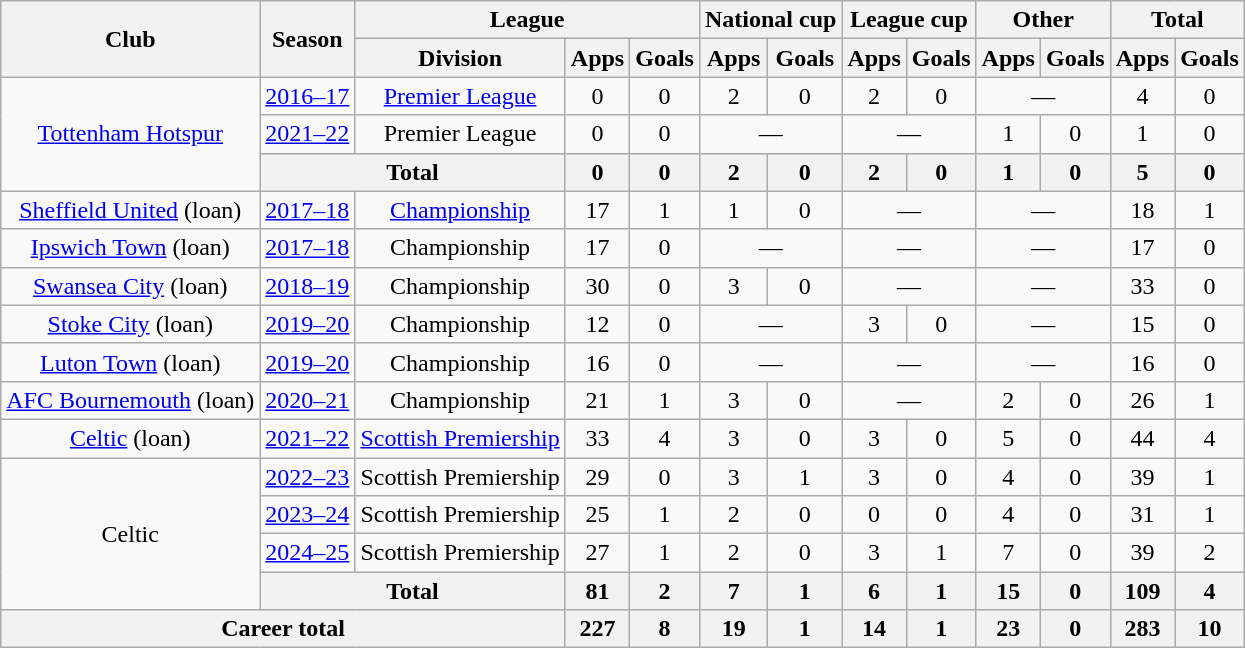<table class="wikitable" style="text-align: center">
<tr>
<th rowspan="2">Club</th>
<th rowspan="2">Season</th>
<th colspan="3">League</th>
<th colspan="2">National cup</th>
<th colspan="2">League cup</th>
<th colspan="2">Other</th>
<th colspan="2">Total</th>
</tr>
<tr>
<th>Division</th>
<th>Apps</th>
<th>Goals</th>
<th>Apps</th>
<th>Goals</th>
<th>Apps</th>
<th>Goals</th>
<th>Apps</th>
<th>Goals</th>
<th>Apps</th>
<th>Goals</th>
</tr>
<tr>
<td rowspan="3"><a href='#'>Tottenham Hotspur</a></td>
<td><a href='#'>2016–17</a></td>
<td><a href='#'>Premier League</a></td>
<td>0</td>
<td>0</td>
<td>2</td>
<td>0</td>
<td>2</td>
<td>0</td>
<td colspan="2">—</td>
<td>4</td>
<td>0</td>
</tr>
<tr>
<td><a href='#'>2021–22</a></td>
<td>Premier League</td>
<td>0</td>
<td>0</td>
<td colspan="2">—</td>
<td colspan="2">—</td>
<td>1</td>
<td>0</td>
<td>1</td>
<td>0</td>
</tr>
<tr>
<th colspan="2">Total</th>
<th>0</th>
<th>0</th>
<th>2</th>
<th>0</th>
<th>2</th>
<th>0</th>
<th>1</th>
<th>0</th>
<th>5</th>
<th>0</th>
</tr>
<tr>
<td><a href='#'>Sheffield United</a> (loan)</td>
<td><a href='#'>2017–18</a></td>
<td><a href='#'>Championship</a></td>
<td>17</td>
<td>1</td>
<td>1</td>
<td>0</td>
<td colspan="2">—</td>
<td colspan="2">—</td>
<td>18</td>
<td>1</td>
</tr>
<tr>
<td><a href='#'>Ipswich Town</a> (loan)</td>
<td><a href='#'>2017–18</a></td>
<td>Championship</td>
<td>17</td>
<td>0</td>
<td colspan="2">—</td>
<td colspan="2">—</td>
<td colspan="2">—</td>
<td>17</td>
<td>0</td>
</tr>
<tr>
<td><a href='#'>Swansea City</a> (loan)</td>
<td><a href='#'>2018–19</a></td>
<td>Championship</td>
<td>30</td>
<td>0</td>
<td>3</td>
<td>0</td>
<td colspan="2">—</td>
<td colspan="2">—</td>
<td>33</td>
<td>0</td>
</tr>
<tr>
<td><a href='#'>Stoke City</a> (loan)</td>
<td><a href='#'>2019–20</a></td>
<td>Championship</td>
<td>12</td>
<td>0</td>
<td colspan="2">—</td>
<td>3</td>
<td>0</td>
<td colspan="2">—</td>
<td>15</td>
<td>0</td>
</tr>
<tr>
<td><a href='#'>Luton Town</a> (loan)</td>
<td><a href='#'>2019–20</a></td>
<td>Championship</td>
<td>16</td>
<td>0</td>
<td colspan="2">—</td>
<td colspan="2">—</td>
<td colspan="2">—</td>
<td>16</td>
<td>0</td>
</tr>
<tr>
<td><a href='#'>AFC Bournemouth</a> (loan)</td>
<td><a href='#'>2020–21</a></td>
<td>Championship</td>
<td>21</td>
<td>1</td>
<td>3</td>
<td>0</td>
<td colspan="2">—</td>
<td>2</td>
<td>0</td>
<td>26</td>
<td>1</td>
</tr>
<tr>
<td><a href='#'>Celtic</a> (loan)</td>
<td><a href='#'>2021–22</a></td>
<td><a href='#'>Scottish Premiership</a></td>
<td>33</td>
<td>4</td>
<td>3</td>
<td>0</td>
<td>3</td>
<td>0</td>
<td>5</td>
<td>0</td>
<td>44</td>
<td>4</td>
</tr>
<tr>
<td rowspan="4">Celtic</td>
<td><a href='#'>2022–23</a></td>
<td>Scottish Premiership</td>
<td>29</td>
<td>0</td>
<td>3</td>
<td>1</td>
<td>3</td>
<td>0</td>
<td>4</td>
<td>0</td>
<td>39</td>
<td>1</td>
</tr>
<tr>
<td><a href='#'>2023–24</a></td>
<td>Scottish Premiership</td>
<td>25</td>
<td>1</td>
<td>2</td>
<td>0</td>
<td>0</td>
<td>0</td>
<td>4</td>
<td>0</td>
<td>31</td>
<td>1</td>
</tr>
<tr>
<td><a href='#'>2024–25</a></td>
<td>Scottish Premiership</td>
<td>27</td>
<td>1</td>
<td>2</td>
<td>0</td>
<td>3</td>
<td>1</td>
<td>7</td>
<td>0</td>
<td>39</td>
<td>2</td>
</tr>
<tr>
<th colspan="2">Total</th>
<th>81</th>
<th>2</th>
<th>7</th>
<th>1</th>
<th>6</th>
<th>1</th>
<th>15</th>
<th>0</th>
<th>109</th>
<th>4</th>
</tr>
<tr>
<th colspan="3">Career total</th>
<th>227</th>
<th>8</th>
<th>19</th>
<th>1</th>
<th>14</th>
<th>1</th>
<th>23</th>
<th>0</th>
<th>283</th>
<th>10</th>
</tr>
</table>
